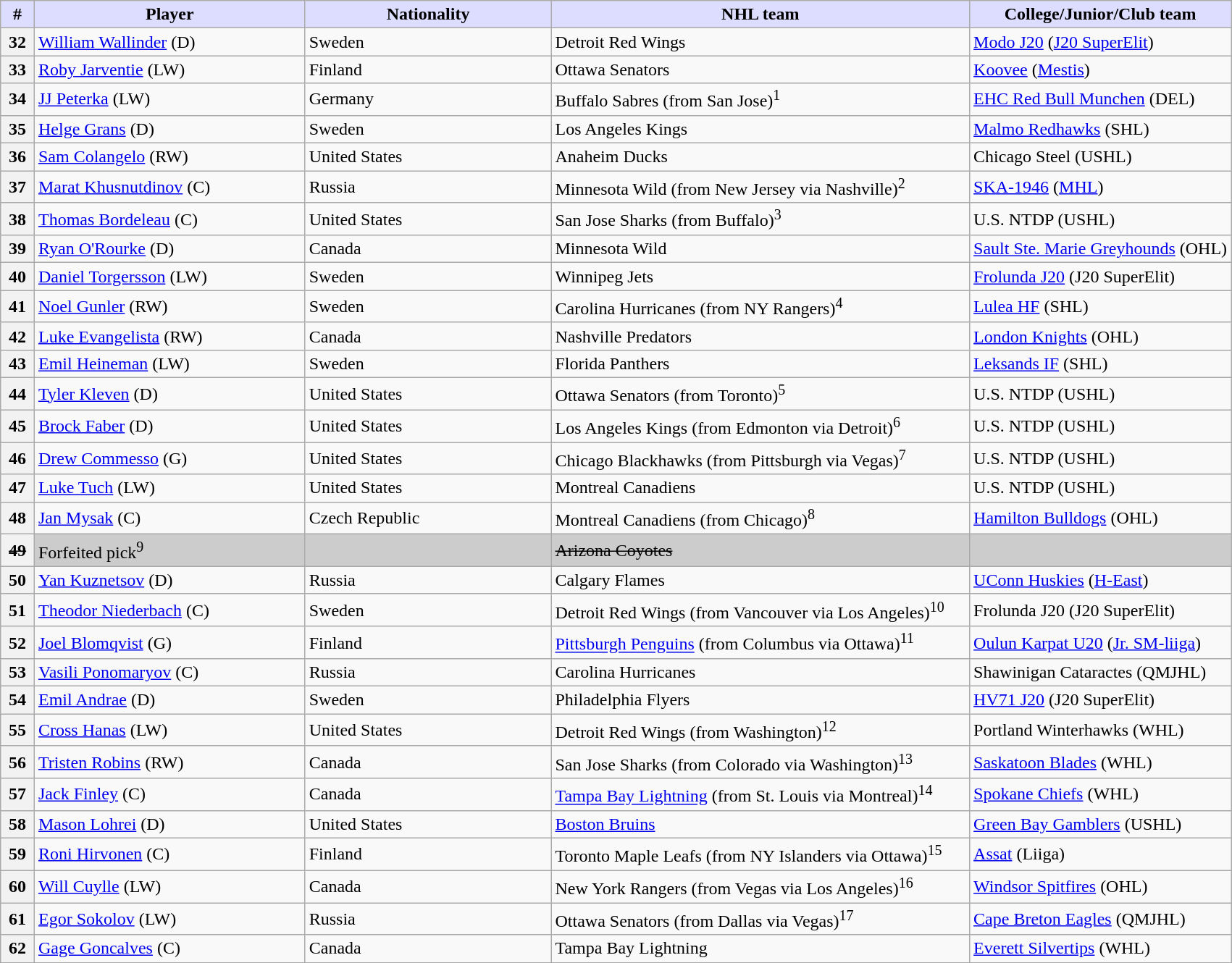<table class="wikitable">
<tr>
<th style="background:#ddf; width:2.75%;">#</th>
<th style="background:#ddf; width:22.0%;">Player</th>
<th style="background:#ddf; width:20.0%;">Nationality</th>
<th style="background:#ddf; width:34.0%;">NHL team</th>
<th style="background:#ddf; width:100.0%;">College/Junior/Club team</th>
</tr>
<tr>
<th>32</th>
<td><a href='#'>William Wallinder</a> (D)</td>
<td> Sweden</td>
<td>Detroit Red Wings</td>
<td><a href='#'>Modo J20</a> (<a href='#'>J20 SuperElit</a>)</td>
</tr>
<tr>
<th>33</th>
<td><a href='#'>Roby Jarventie</a> (LW)</td>
<td> Finland</td>
<td>Ottawa Senators</td>
<td><a href='#'>Koovee</a> (<a href='#'>Mestis</a>)</td>
</tr>
<tr>
<th>34</th>
<td><a href='#'>JJ Peterka</a> (LW)</td>
<td> Germany</td>
<td>Buffalo Sabres (from San Jose)<sup>1</sup></td>
<td><a href='#'>EHC Red Bull Munchen</a> (DEL)</td>
</tr>
<tr>
<th>35</th>
<td><a href='#'>Helge Grans</a> (D)</td>
<td> Sweden</td>
<td>Los Angeles Kings</td>
<td><a href='#'>Malmo Redhawks</a> (SHL)</td>
</tr>
<tr>
<th>36</th>
<td><a href='#'>Sam Colangelo</a> (RW)</td>
<td> United States</td>
<td>Anaheim Ducks</td>
<td>Chicago Steel (USHL)</td>
</tr>
<tr>
<th>37</th>
<td><a href='#'>Marat Khusnutdinov</a> (C)</td>
<td> Russia</td>
<td>Minnesota Wild (from New Jersey via Nashville)<sup>2</sup></td>
<td><a href='#'>SKA-1946</a> (<a href='#'>MHL</a>)</td>
</tr>
<tr>
<th>38</th>
<td><a href='#'>Thomas Bordeleau</a> (C)</td>
<td> United States</td>
<td>San Jose Sharks (from Buffalo)<sup>3</sup></td>
<td>U.S. NTDP (USHL)</td>
</tr>
<tr>
<th>39</th>
<td><a href='#'>Ryan O'Rourke</a> (D)</td>
<td> Canada</td>
<td>Minnesota Wild</td>
<td><a href='#'>Sault Ste. Marie Greyhounds</a> (OHL)</td>
</tr>
<tr>
<th>40</th>
<td><a href='#'>Daniel Torgersson</a> (LW)</td>
<td> Sweden</td>
<td>Winnipeg Jets</td>
<td><a href='#'>Frolunda J20</a> (J20 SuperElit)</td>
</tr>
<tr>
<th>41</th>
<td><a href='#'>Noel Gunler</a> (RW)</td>
<td> Sweden</td>
<td>Carolina Hurricanes (from NY Rangers)<sup>4</sup></td>
<td><a href='#'>Lulea HF</a> (SHL)</td>
</tr>
<tr>
<th>42</th>
<td><a href='#'>Luke Evangelista</a> (RW)</td>
<td> Canada</td>
<td>Nashville Predators</td>
<td><a href='#'>London Knights</a> (OHL)</td>
</tr>
<tr>
<th>43</th>
<td><a href='#'>Emil Heineman</a> (LW)</td>
<td> Sweden</td>
<td>Florida Panthers</td>
<td><a href='#'>Leksands IF</a> (SHL)</td>
</tr>
<tr>
<th>44</th>
<td><a href='#'>Tyler Kleven</a> (D)</td>
<td> United States</td>
<td>Ottawa Senators (from Toronto)<sup>5</sup></td>
<td>U.S. NTDP (USHL)</td>
</tr>
<tr>
<th>45</th>
<td><a href='#'>Brock Faber</a> (D)</td>
<td> United States</td>
<td>Los Angeles Kings (from Edmonton via Detroit)<sup>6</sup></td>
<td>U.S. NTDP (USHL)</td>
</tr>
<tr>
<th>46</th>
<td><a href='#'>Drew Commesso</a> (G)</td>
<td> United States</td>
<td>Chicago Blackhawks (from Pittsburgh via Vegas)<sup>7</sup></td>
<td>U.S. NTDP (USHL)</td>
</tr>
<tr>
<th>47</th>
<td><a href='#'>Luke Tuch</a> (LW)</td>
<td> United States</td>
<td>Montreal Canadiens</td>
<td>U.S. NTDP (USHL)</td>
</tr>
<tr>
<th>48</th>
<td><a href='#'>Jan Mysak</a> (C)</td>
<td> Czech Republic</td>
<td>Montreal Canadiens (from Chicago)<sup>8</sup></td>
<td><a href='#'>Hamilton Bulldogs</a> (OHL)</td>
</tr>
<tr style="background:#ccc;">
<th><s>49</s></th>
<td>Forfeited pick<sup>9</sup></td>
<td style="background:#ccc;"></td>
<td><s>Arizona Coyotes</s></td>
<td style="background:#ccc;"></td>
</tr>
<tr>
<th>50</th>
<td><a href='#'>Yan Kuznetsov</a> (D)</td>
<td> Russia</td>
<td>Calgary Flames</td>
<td><a href='#'>UConn Huskies</a> (<a href='#'>H-East</a>)</td>
</tr>
<tr>
<th>51</th>
<td><a href='#'>Theodor Niederbach</a> (C)</td>
<td> Sweden</td>
<td>Detroit Red Wings (from Vancouver via Los Angeles)<sup>10</sup></td>
<td>Frolunda J20 (J20 SuperElit)</td>
</tr>
<tr>
<th>52</th>
<td><a href='#'>Joel Blomqvist</a> (G)</td>
<td> Finland</td>
<td><a href='#'>Pittsburgh Penguins</a> (from Columbus via Ottawa)<sup>11</sup></td>
<td><a href='#'>Oulun Karpat U20</a> (<a href='#'>Jr. SM-liiga</a>)</td>
</tr>
<tr>
<th>53</th>
<td><a href='#'>Vasili Ponomaryov</a> (C)</td>
<td> Russia</td>
<td>Carolina Hurricanes</td>
<td>Shawinigan Cataractes (QMJHL)</td>
</tr>
<tr>
<th>54</th>
<td><a href='#'>Emil Andrae</a> (D)</td>
<td> Sweden</td>
<td>Philadelphia Flyers</td>
<td><a href='#'>HV71 J20</a> (J20 SuperElit)</td>
</tr>
<tr>
<th>55</th>
<td><a href='#'>Cross Hanas</a> (LW)</td>
<td> United States</td>
<td>Detroit Red Wings (from Washington)<sup>12</sup></td>
<td>Portland Winterhawks (WHL)</td>
</tr>
<tr>
<th>56</th>
<td><a href='#'>Tristen Robins</a> (RW)</td>
<td> Canada</td>
<td>San Jose Sharks (from Colorado via Washington)<sup>13</sup></td>
<td><a href='#'>Saskatoon Blades</a> (WHL)</td>
</tr>
<tr>
<th>57</th>
<td><a href='#'>Jack Finley</a> (C)</td>
<td> Canada</td>
<td><a href='#'>Tampa Bay Lightning</a> (from St. Louis via Montreal)<sup>14</sup></td>
<td><a href='#'>Spokane Chiefs</a> (WHL)</td>
</tr>
<tr>
<th>58</th>
<td><a href='#'>Mason Lohrei</a> (D)</td>
<td> United States</td>
<td><a href='#'>Boston Bruins</a></td>
<td><a href='#'>Green Bay Gamblers</a> (USHL)</td>
</tr>
<tr>
<th>59</th>
<td><a href='#'>Roni Hirvonen</a> (C)</td>
<td> Finland</td>
<td>Toronto Maple Leafs (from NY Islanders via Ottawa)<sup>15</sup></td>
<td><a href='#'>Assat</a> (Liiga)</td>
</tr>
<tr>
<th>60</th>
<td><a href='#'>Will Cuylle</a> (LW)</td>
<td> Canada</td>
<td>New York Rangers (from Vegas via Los Angeles)<sup>16</sup></td>
<td><a href='#'>Windsor Spitfires</a> (OHL)</td>
</tr>
<tr>
<th>61</th>
<td><a href='#'>Egor Sokolov</a> (LW)</td>
<td> Russia</td>
<td>Ottawa Senators (from Dallas via Vegas)<sup>17</sup></td>
<td><a href='#'>Cape Breton Eagles</a> (QMJHL)</td>
</tr>
<tr>
<th>62</th>
<td><a href='#'>Gage Goncalves</a> (C)</td>
<td> Canada</td>
<td>Tampa Bay Lightning</td>
<td><a href='#'>Everett Silvertips</a> (WHL)</td>
</tr>
</table>
